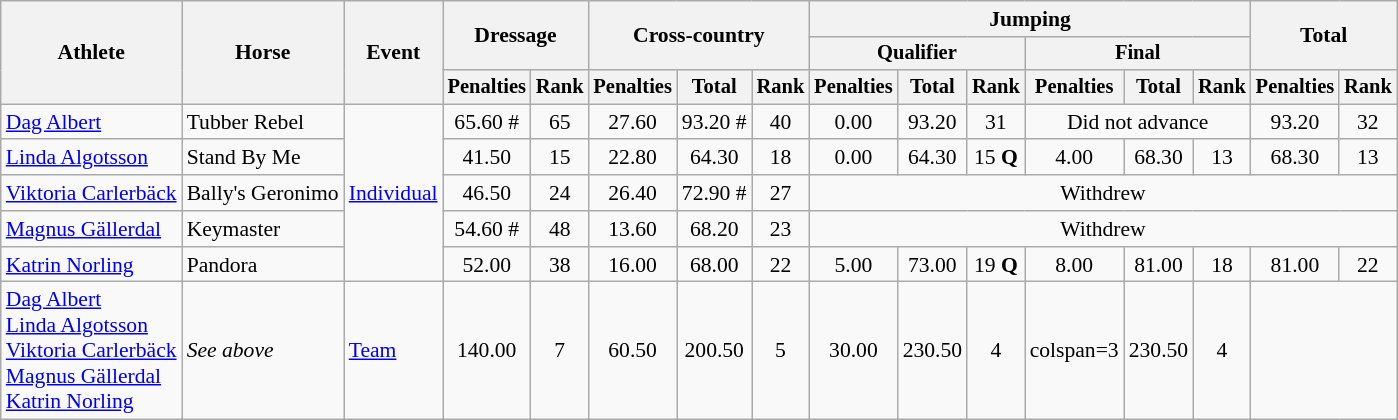<table class=wikitable style="font-size:90%">
<tr>
<th rowspan="3">Athlete</th>
<th rowspan="3">Horse</th>
<th rowspan="3">Event</th>
<th colspan="2" rowspan="2">Dressage</th>
<th colspan="3" rowspan="2">Cross-country</th>
<th colspan="6">Jumping</th>
<th colspan="2" rowspan="2">Total</th>
</tr>
<tr style="font-size:95%">
<th colspan="3">Qualifier</th>
<th colspan="3">Final</th>
</tr>
<tr style="font-size:95%">
<th>Penalties</th>
<th>Rank</th>
<th>Penalties</th>
<th>Total</th>
<th>Rank</th>
<th>Penalties</th>
<th>Total</th>
<th>Rank</th>
<th>Penalties</th>
<th>Total</th>
<th>Rank</th>
<th>Penalties</th>
<th>Rank</th>
</tr>
<tr align=center>
<td align=left><a href='#'>Dag Albert</a></td>
<td align=left>Tubber Rebel</td>
<td align=left rowspan=5><a href='#'>Individual</a></td>
<td>65.60 #</td>
<td>65</td>
<td>27.60</td>
<td>93.20 #</td>
<td>40</td>
<td>0.00</td>
<td>93.20</td>
<td>31</td>
<td colspan=3>Did not advance</td>
<td>93.20</td>
<td>32</td>
</tr>
<tr align=center>
<td align=left><a href='#'>Linda Algotsson</a></td>
<td align=left>Stand By Me</td>
<td>41.50</td>
<td>15</td>
<td>22.80</td>
<td>64.30</td>
<td>18</td>
<td>0.00</td>
<td>64.30</td>
<td>15 <strong>Q</strong></td>
<td>4.00</td>
<td>68.30</td>
<td>13</td>
<td>68.30</td>
<td>13</td>
</tr>
<tr align=center>
<td align=left><a href='#'>Viktoria Carlerbäck</a></td>
<td align=left>Bally's Geronimo</td>
<td>46.50</td>
<td>24</td>
<td>26.40</td>
<td>72.90 #</td>
<td>27</td>
<td colspan=8>Withdrew</td>
</tr>
<tr align=center>
<td align=left><a href='#'>Magnus Gällerdal</a></td>
<td align=left>Keymaster</td>
<td>54.60 #</td>
<td>48</td>
<td>13.60</td>
<td>68.20</td>
<td>23</td>
<td colspan=8>Withdrew</td>
</tr>
<tr align=center>
<td align=left><a href='#'>Katrin Norling</a></td>
<td align=left>Pandora</td>
<td>52.00</td>
<td>38</td>
<td>16.00</td>
<td>68.00</td>
<td>22</td>
<td>5.00</td>
<td>73.00</td>
<td>19 <strong>Q</strong></td>
<td>8.00</td>
<td>81.00</td>
<td>18</td>
<td>81.00</td>
<td>22</td>
</tr>
<tr align=center>
<td align=left><a href='#'>Dag Albert</a><br><a href='#'>Linda Algotsson</a><br><a href='#'>Viktoria Carlerbäck</a><br><a href='#'>Magnus Gällerdal</a><br><a href='#'>Katrin Norling</a></td>
<td align=left><em>See above</em></td>
<td align=left><a href='#'>Team</a></td>
<td>140.00</td>
<td>7</td>
<td>60.50</td>
<td>200.50</td>
<td>5</td>
<td>30.00</td>
<td>230.50</td>
<td>4</td>
<td>colspan=3 </td>
<td>230.50</td>
<td>4</td>
</tr>
</table>
